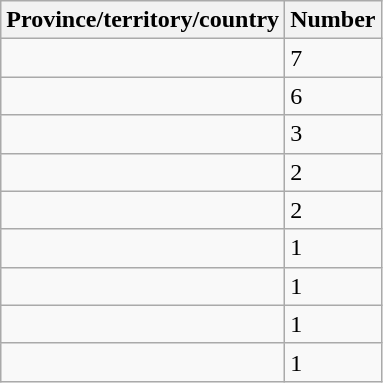<table class="wikitable sortable col2center">
<tr>
<th>Province/territory/country</th>
<th>Number</th>
</tr>
<tr>
<td></td>
<td>7</td>
</tr>
<tr>
<td></td>
<td>6</td>
</tr>
<tr>
<td></td>
<td>3</td>
</tr>
<tr>
<td></td>
<td>2</td>
</tr>
<tr>
<td></td>
<td>2</td>
</tr>
<tr>
<td></td>
<td>1</td>
</tr>
<tr>
<td></td>
<td>1</td>
</tr>
<tr>
<td></td>
<td>1</td>
</tr>
<tr>
<td></td>
<td>1</td>
</tr>
</table>
